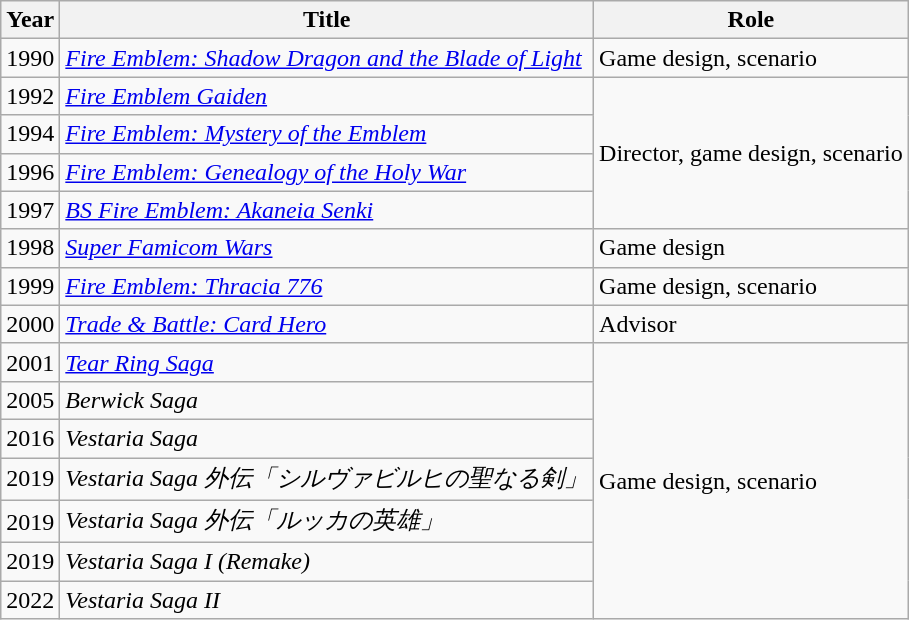<table class="wikitable sortable">
<tr>
<th scope="col">Year</th>
<th scope="col">Title</th>
<th scope="col">Role</th>
</tr>
<tr>
<td>1990</td>
<td><em><a href='#'>Fire Emblem: Shadow Dragon and the Blade of Light</a></em></td>
<td>Game design, scenario</td>
</tr>
<tr>
<td>1992</td>
<td><em><a href='#'>Fire Emblem Gaiden</a></em></td>
<td rowspan="4">Director, game design, scenario</td>
</tr>
<tr>
<td>1994</td>
<td><em><a href='#'>Fire Emblem: Mystery of the Emblem</a></em></td>
</tr>
<tr>
<td>1996</td>
<td><em><a href='#'>Fire Emblem: Genealogy of the Holy War</a></em></td>
</tr>
<tr>
<td>1997</td>
<td><em><a href='#'>BS Fire Emblem: Akaneia Senki</a></em></td>
</tr>
<tr>
<td>1998</td>
<td><em><a href='#'>Super Famicom Wars</a></em></td>
<td>Game design</td>
</tr>
<tr>
<td>1999</td>
<td><em><a href='#'>Fire Emblem: Thracia 776</a></em></td>
<td>Game design, scenario</td>
</tr>
<tr>
<td>2000</td>
<td><em><a href='#'>Trade & Battle: Card Hero</a></em></td>
<td>Advisor</td>
</tr>
<tr>
<td>2001</td>
<td><em><a href='#'>Tear Ring Saga</a></em></td>
<td rowspan="7">Game design, scenario</td>
</tr>
<tr>
<td>2005</td>
<td><em>Berwick Saga</em></td>
</tr>
<tr>
<td>2016</td>
<td><em>Vestaria Saga</em></td>
</tr>
<tr>
<td>2019</td>
<td><em>Vestaria Saga 外伝「シルヴァビルヒの聖なる剣」</em></td>
</tr>
<tr>
<td>2019</td>
<td><em>Vestaria Saga 外伝「ルッカの英雄」</em></td>
</tr>
<tr>
<td>2019</td>
<td><em>Vestaria Saga I (Remake)</em></td>
</tr>
<tr>
<td>2022</td>
<td><em>Vestaria Saga II</em></td>
</tr>
</table>
